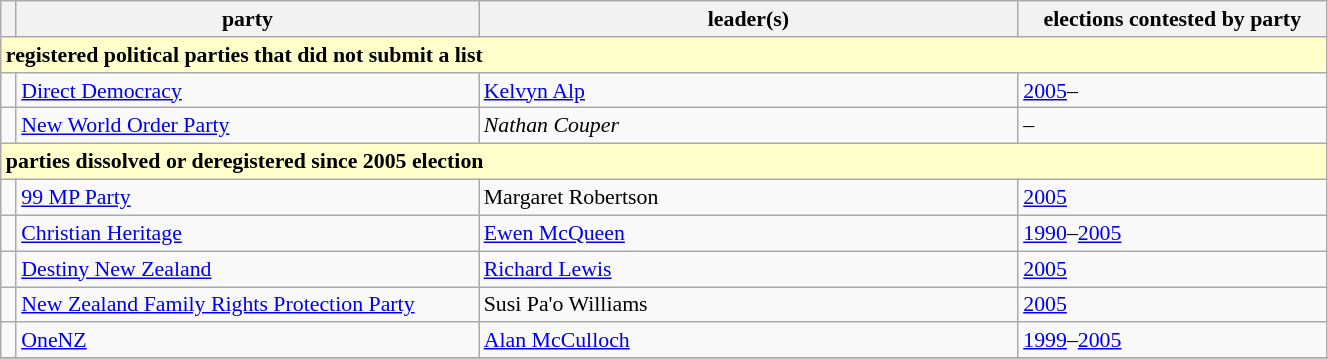<table class="wikitable" width="70%" style="font-size: 91%; width=50%;">
<tr>
<th width=1%></th>
<th width=30%>party</th>
<th width=35%>leader(s)</th>
<th width=20%>elections contested by party</th>
</tr>
<tr>
<td bgcolor=#ffffcc colspan=5><strong>registered political parties that did not submit a list</strong></td>
</tr>
<tr>
<td bgcolor=></td>
<td><a href='#'>Direct Democracy</a></td>
<td><a href='#'>Kelvyn Alp</a></td>
<td><a href='#'>2005</a>–</td>
</tr>
<tr>
<td bgcolor=></td>
<td><a href='#'>New World Order Party</a></td>
<td><em>Nathan Couper</em></td>
<td>–</td>
</tr>
<tr>
<td bgcolor=#ffffcc colspan=5><strong>parties dissolved or deregistered since 2005 election</strong></td>
</tr>
<tr>
<td bgcolor=></td>
<td><a href='#'>99 MP Party</a></td>
<td>Margaret Robertson</td>
<td><a href='#'>2005</a></td>
</tr>
<tr>
<td bgcolor=></td>
<td><a href='#'>Christian Heritage</a></td>
<td><a href='#'>Ewen McQueen</a></td>
<td><a href='#'>1990</a>–<a href='#'>2005</a></td>
</tr>
<tr>
<td bgcolor=></td>
<td><a href='#'>Destiny New Zealand</a></td>
<td><a href='#'>Richard Lewis</a></td>
<td><a href='#'>2005</a></td>
</tr>
<tr>
<td bgcolor=></td>
<td><a href='#'>New Zealand Family Rights Protection Party</a></td>
<td>Susi Pa'o Williams</td>
<td><a href='#'>2005</a></td>
</tr>
<tr>
<td bgcolor=></td>
<td><a href='#'>OneNZ</a></td>
<td><a href='#'>Alan McCulloch</a></td>
<td><a href='#'>1999</a>–<a href='#'>2005</a></td>
</tr>
<tr>
</tr>
</table>
